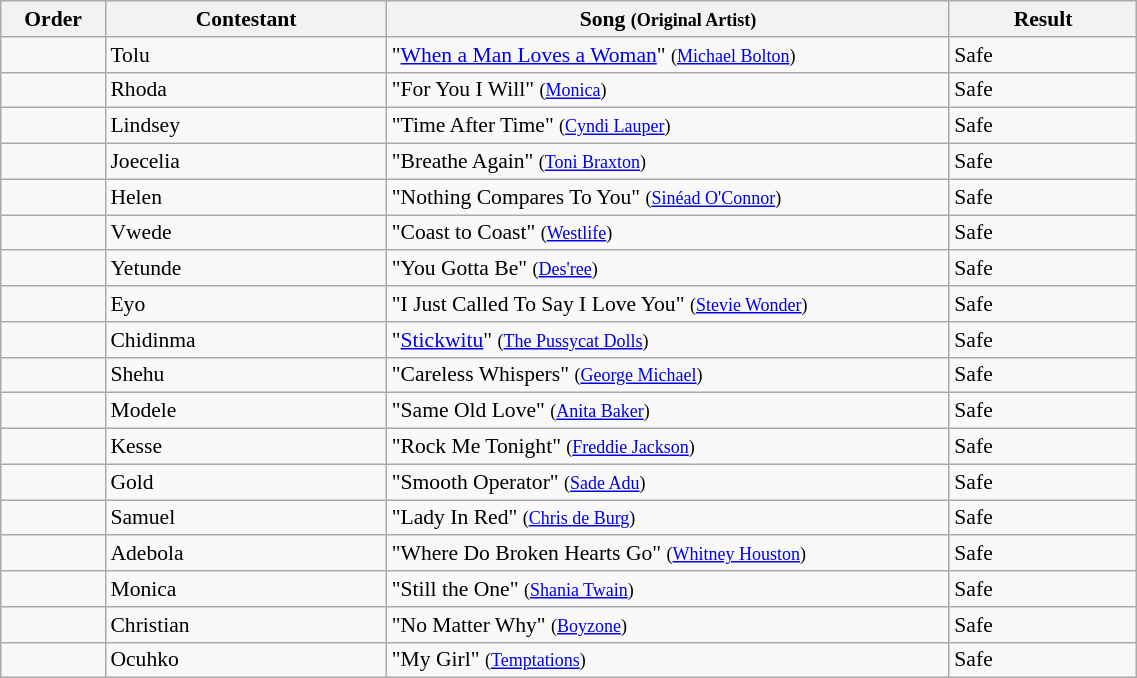<table class="wikitable" style="font-size:90%; width:60%; text-align: left;">
<tr>
<th width="05%">Order</th>
<th width="15%">Contestant</th>
<th width="30%">Song <small>(Original Artist)</small></th>
<th width="10%">Result</th>
</tr>
<tr>
<td></td>
<td>Tolu</td>
<td>"<a href='#'>When a Man Loves a Woman</a>" <small>(<a href='#'>Michael Bolton</a>)</small></td>
<td>Safe</td>
</tr>
<tr>
<td></td>
<td>Rhoda</td>
<td>"For You I Will" <small>(<a href='#'>Monica</a>)</small></td>
<td>Safe</td>
</tr>
<tr>
<td></td>
<td>Lindsey</td>
<td>"Time After Time" <small>(<a href='#'>Cyndi Lauper</a>)</small></td>
<td>Safe</td>
</tr>
<tr>
<td></td>
<td>Joecelia</td>
<td>"Breathe Again" <small>(<a href='#'>Toni Braxton</a>)</small></td>
<td>Safe</td>
</tr>
<tr>
<td></td>
<td>Helen</td>
<td>"Nothing Compares To You" <small>(<a href='#'>Sinéad O'Connor</a>)</small></td>
<td>Safe</td>
</tr>
<tr>
<td></td>
<td>Vwede</td>
<td>"Coast to Coast" <small>(<a href='#'>Westlife</a>)</small></td>
<td>Safe</td>
</tr>
<tr>
<td></td>
<td>Yetunde</td>
<td>"You Gotta Be" <small>(<a href='#'>Des'ree</a>)</small></td>
<td>Safe</td>
</tr>
<tr>
<td></td>
<td>Eyo</td>
<td>"I Just Called To Say I Love You" <small>(<a href='#'>Stevie Wonder</a>)</small></td>
<td>Safe</td>
</tr>
<tr>
<td></td>
<td>Chidinma</td>
<td>"<a href='#'>Stickwitu</a>" <small>(<a href='#'>The Pussycat Dolls</a>)</small></td>
<td>Safe</td>
</tr>
<tr>
<td></td>
<td>Shehu</td>
<td>"Careless Whispers" <small>(<a href='#'>George Michael</a>)</small></td>
<td>Safe</td>
</tr>
<tr>
<td></td>
<td>Modele</td>
<td>"Same Old Love" <small>(<a href='#'>Anita Baker</a>)</small></td>
<td>Safe</td>
</tr>
<tr>
<td></td>
<td>Kesse</td>
<td>"Rock Me Tonight" <small>(<a href='#'>Freddie Jackson</a>)</small></td>
<td>Safe</td>
</tr>
<tr>
<td></td>
<td>Gold</td>
<td>"Smooth Operator" <small>(<a href='#'>Sade Adu</a>)</small></td>
<td>Safe</td>
</tr>
<tr>
<td></td>
<td>Samuel</td>
<td>"Lady In Red" <small>(<a href='#'>Chris de Burg</a>)</small></td>
<td>Safe</td>
</tr>
<tr>
<td></td>
<td>Adebola</td>
<td>"Where Do Broken Hearts Go" <small>(<a href='#'>Whitney Houston</a>)</small></td>
<td>Safe</td>
</tr>
<tr>
<td></td>
<td>Monica</td>
<td>"Still the One" <small>(<a href='#'>Shania Twain</a>)</small></td>
<td>Safe</td>
</tr>
<tr>
<td></td>
<td>Christian</td>
<td>"No Matter Why" <small>(<a href='#'>Boyzone</a>)</small></td>
<td>Safe</td>
</tr>
<tr>
<td></td>
<td>Ocuhko</td>
<td>"My Girl" <small>(<a href='#'>Temptations</a>)</small></td>
<td>Safe</td>
</tr>
</table>
